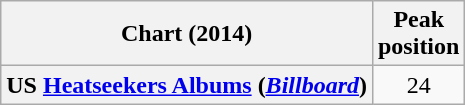<table class="wikitable plainrowheaders" style="text-align:center">
<tr>
<th scope="col">Chart (2014)</th>
<th scope="col">Peak<br> position</th>
</tr>
<tr>
<th scope="row">US <a href='#'>Heatseekers Albums</a> (<a href='#'><em>Billboard</em></a>)</th>
<td>24</td>
</tr>
</table>
